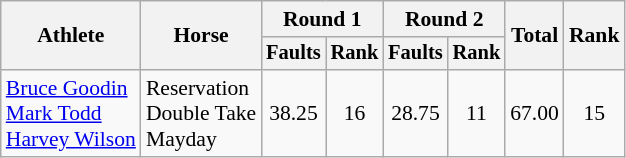<table class=wikitable style="font-size:90%">
<tr>
<th rowspan="2">Athlete</th>
<th rowspan="2">Horse</th>
<th colspan="2">Round 1</th>
<th colspan="2">Round 2</th>
<th rowspan="2">Total</th>
<th rowspan="2">Rank</th>
</tr>
<tr style="font-size:95%">
<th>Faults</th>
<th>Rank</th>
<th>Faults</th>
<th>Rank</th>
</tr>
<tr align=center>
<td align=left><a href='#'>Bruce Goodin</a><br><a href='#'>Mark Todd</a><br><a href='#'>Harvey Wilson</a></td>
<td align=left>Reservation<br>Double Take<br>Mayday</td>
<td>38.25</td>
<td>16</td>
<td>28.75</td>
<td>11</td>
<td>67.00</td>
<td>15</td>
</tr>
</table>
